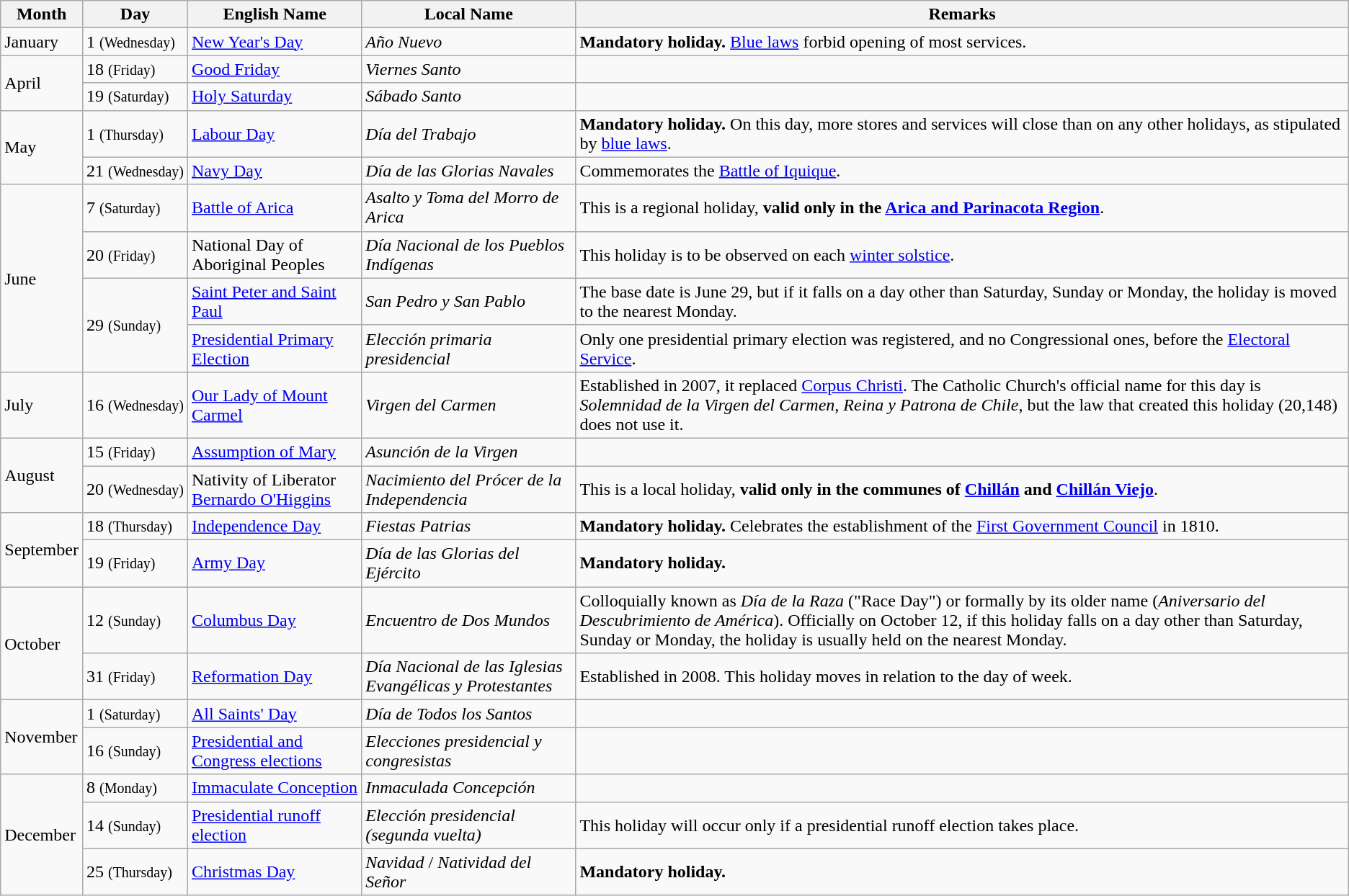<table class="wikitable">
<tr>
<th>Month</th>
<th style="width:90px;">Day</th>
<th>English Name</th>
<th>Local Name</th>
<th>Remarks</th>
</tr>
<tr>
<td>January</td>
<td>1 <small>(Wednesday)</small></td>
<td><a href='#'>New Year's Day</a></td>
<td><em>Año Nuevo</em></td>
<td><strong>Mandatory holiday.</strong> <a href='#'>Blue laws</a> forbid opening of most services.</td>
</tr>
<tr>
<td rowspan=2>April</td>
<td>18 <small>(Friday)</small></td>
<td><a href='#'>Good Friday</a></td>
<td><em>Viernes Santo</em></td>
<td></td>
</tr>
<tr>
<td>19 <small>(Saturday)</small></td>
<td><a href='#'>Holy Saturday</a></td>
<td><em>Sábado Santo</em></td>
<td></td>
</tr>
<tr>
<td rowspan=2>May</td>
<td>1 <small>(Thursday)</small></td>
<td><a href='#'>Labour Day</a></td>
<td><em>Día del Trabajo</em></td>
<td><strong>Mandatory holiday.</strong> On this day, more stores and services will close than on any other holidays, as stipulated by <a href='#'>blue laws</a>.</td>
</tr>
<tr>
<td>21 <small>(Wednesday)</small></td>
<td><a href='#'>Navy Day</a></td>
<td><em>Día de las Glorias Navales</em></td>
<td>Commemorates the <a href='#'>Battle of Iquique</a>.</td>
</tr>
<tr>
<td rowspan=4>June</td>
<td>7 <small>(Saturday)</small></td>
<td><a href='#'>Battle of Arica</a></td>
<td><em>Asalto y Toma del Morro de Arica</em></td>
<td>This is a regional holiday, <strong>valid only in the <a href='#'>Arica and Parinacota Region</a></strong>.</td>
</tr>
<tr>
<td>20 <small>(Friday)</small></td>
<td>National Day of Aboriginal Peoples</td>
<td><em>Día Nacional de los Pueblos Indígenas</em></td>
<td>This holiday is to be observed on each <a href='#'>winter solstice</a>.</td>
</tr>
<tr>
<td rowspan=2>29 <small>(Sunday)</small></td>
<td><a href='#'>Saint Peter and Saint Paul</a></td>
<td><em>San Pedro y San Pablo</em></td>
<td>The base date is June 29, but if it falls on a day other than Saturday, Sunday or Monday, the holiday is moved to the nearest Monday.</td>
</tr>
<tr>
<td><a href='#'>Presidential Primary Election</a></td>
<td><em>Elección primaria presidencial</em> </td>
<td>Only one presidential primary election was registered, and no Congressional ones, before the <a href='#'>Electoral Service</a>.</td>
</tr>
<tr>
<td>July</td>
<td>16 <small>(Wednesday)</small></td>
<td><a href='#'>Our Lady of Mount Carmel</a></td>
<td><em>Virgen del Carmen</em></td>
<td>Established in 2007, it replaced <a href='#'>Corpus Christi</a>. The Catholic Church's official name for this day is <em>Solemnidad de la Virgen del Carmen, Reina y Patrona de Chile</em>, but the law that created this holiday (20,148) does not use it.</td>
</tr>
<tr>
<td rowspan=2>August</td>
<td>15 <small>(Friday)</small></td>
<td><a href='#'>Assumption of Mary</a></td>
<td><em>Asunción de la Virgen</em></td>
<td></td>
</tr>
<tr>
<td>20 <small>(Wednesday)</small></td>
<td>Nativity of Liberator <a href='#'>Bernardo O'Higgins</a></td>
<td><em>Nacimiento del Prócer de la Independencia</em></td>
<td>This is a local holiday, <strong>valid only in the communes of <a href='#'>Chillán</a> and <a href='#'>Chillán Viejo</a></strong>.</td>
</tr>
<tr>
<td rowspan=2>September</td>
<td>18 <small>(Thursday)</small></td>
<td><a href='#'>Independence Day</a></td>
<td><em>Fiestas Patrias</em></td>
<td><strong>Mandatory holiday.</strong> Celebrates the establishment of the <a href='#'>First Government Council</a> in 1810.</td>
</tr>
<tr>
<td>19 <small>(Friday)</small></td>
<td><a href='#'>Army Day</a></td>
<td><em>Día de las Glorias del Ejército</em></td>
<td><strong>Mandatory holiday.</strong></td>
</tr>
<tr>
<td rowspan=2>October</td>
<td>12 <small>(Sunday)</small></td>
<td><a href='#'>Columbus Day</a></td>
<td><em>Encuentro de Dos Mundos</em></td>
<td>Colloquially known as <em>Día de la Raza</em> ("Race Day") or formally by its older name (<em>Aniversario del Descubrimiento de América</em>). Officially on October 12, if this holiday falls on a day other than Saturday, Sunday or Monday, the holiday is usually held on the nearest Monday.</td>
</tr>
<tr>
<td>31 <small>(Friday)</small></td>
<td><a href='#'>Reformation Day</a></td>
<td><em>Día Nacional de las Iglesias Evangélicas y Protestantes</em></td>
<td>Established in 2008. This holiday moves in relation to the day of week.</td>
</tr>
<tr>
<td rowspan=2>November</td>
<td>1 <small>(Saturday)</small></td>
<td><a href='#'>All Saints' Day</a></td>
<td><em>Día de Todos los Santos</em></td>
<td></td>
</tr>
<tr>
<td>16 <small>(Sunday)</small></td>
<td><a href='#'>Presidential and Congress elections</a></td>
<td><em>Elecciones presidencial y congresistas</em></td>
<td></td>
</tr>
<tr>
<td rowspan=3>December</td>
<td>8 <small>(Monday)</small></td>
<td><a href='#'>Immaculate Conception</a></td>
<td><em>Inmaculada Concepción</em></td>
<td></td>
</tr>
<tr>
<td>14 <small>(Sunday)</small></td>
<td><a href='#'>Presidential runoff election</a></td>
<td><em>Elección presidencial (segunda vuelta)</em></td>
<td>This holiday will occur only if a presidential runoff election takes place.</td>
</tr>
<tr>
<td>25 <small>(Thursday)</small></td>
<td><a href='#'>Christmas Day</a></td>
<td><em>Navidad</em> / <em>Natividad del Señor</em></td>
<td><strong>Mandatory holiday.</strong></td>
</tr>
</table>
